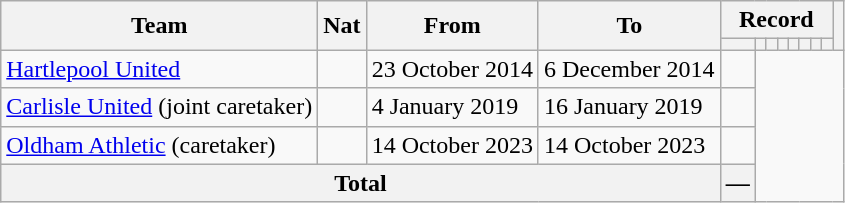<table class="wikitable" style="text-align: center">
<tr>
<th rowspan="2">Team</th>
<th rowspan="2">Nat</th>
<th rowspan="2">From</th>
<th rowspan="2">To</th>
<th colspan="8">Record</th>
<th rowspan=2></th>
</tr>
<tr>
<th></th>
<th></th>
<th></th>
<th></th>
<th></th>
<th></th>
<th></th>
<th></th>
</tr>
<tr>
<td align=left><a href='#'>Hartlepool United</a></td>
<td></td>
<td align=left>23 October 2014</td>
<td align=left>6 December 2014<br></td>
<td></td>
</tr>
<tr>
<td align=left><a href='#'>Carlisle United</a> (joint caretaker)</td>
<td></td>
<td align=left>4 January 2019</td>
<td align=left>16 January 2019<br></td>
<td></td>
</tr>
<tr>
<td align=left><a href='#'>Oldham Athletic</a> (caretaker)</td>
<td></td>
<td align=left>14 October 2023</td>
<td align=left>14 October 2023<br></td>
<td></td>
</tr>
<tr>
<th colspan=4>Total<br></th>
<th>—</th>
</tr>
</table>
